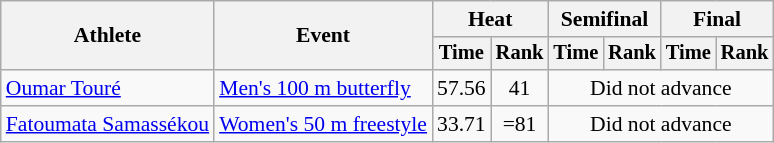<table class=wikitable style="font-size:90%">
<tr>
<th rowspan="2">Athlete</th>
<th rowspan="2">Event</th>
<th colspan="2">Heat</th>
<th colspan="2">Semifinal</th>
<th colspan="2">Final</th>
</tr>
<tr style="font-size:95%">
<th>Time</th>
<th>Rank</th>
<th>Time</th>
<th>Rank</th>
<th>Time</th>
<th>Rank</th>
</tr>
<tr align=center>
<td align=left><a href='#'>Oumar Touré</a></td>
<td align=left><a href='#'>Men's 100 m butterfly</a></td>
<td>57.56</td>
<td>41</td>
<td colspan=4>Did not advance</td>
</tr>
<tr align=center>
<td align=left><a href='#'>Fatoumata Samassékou</a></td>
<td align=left><a href='#'>Women's 50 m freestyle</a></td>
<td>33.71</td>
<td>=81</td>
<td colspan=4>Did not advance</td>
</tr>
</table>
